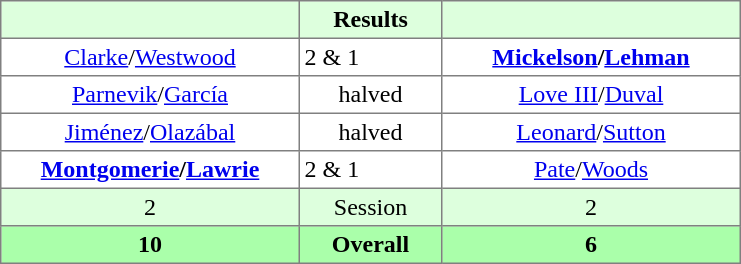<table border="1" cellpadding="3" style="border-collapse:collapse; text-align:center;">
<tr style="background:#dfd;">
<th style="width:12em;"></th>
<th style="width:5.5em;">Results</th>
<th style="width:12em;"></th>
</tr>
<tr>
<td><a href='#'>Clarke</a>/<a href='#'>Westwood</a></td>
<td align=left> 2 & 1</td>
<td><strong><a href='#'>Mickelson</a>/<a href='#'>Lehman</a></strong></td>
</tr>
<tr>
<td><a href='#'>Parnevik</a>/<a href='#'>García</a></td>
<td>halved</td>
<td><a href='#'>Love III</a>/<a href='#'>Duval</a></td>
</tr>
<tr>
<td><a href='#'>Jiménez</a>/<a href='#'>Olazábal</a></td>
<td>halved</td>
<td><a href='#'>Leonard</a>/<a href='#'>Sutton</a></td>
</tr>
<tr>
<td><strong><a href='#'>Montgomerie</a>/<a href='#'>Lawrie</a></strong></td>
<td align=left> 2 & 1</td>
<td><a href='#'>Pate</a>/<a href='#'>Woods</a></td>
</tr>
<tr style="background:#dfd;">
<td>2</td>
<td>Session</td>
<td>2</td>
</tr>
<tr style="background:#afa;">
<th>10</th>
<th>Overall</th>
<th>6</th>
</tr>
</table>
